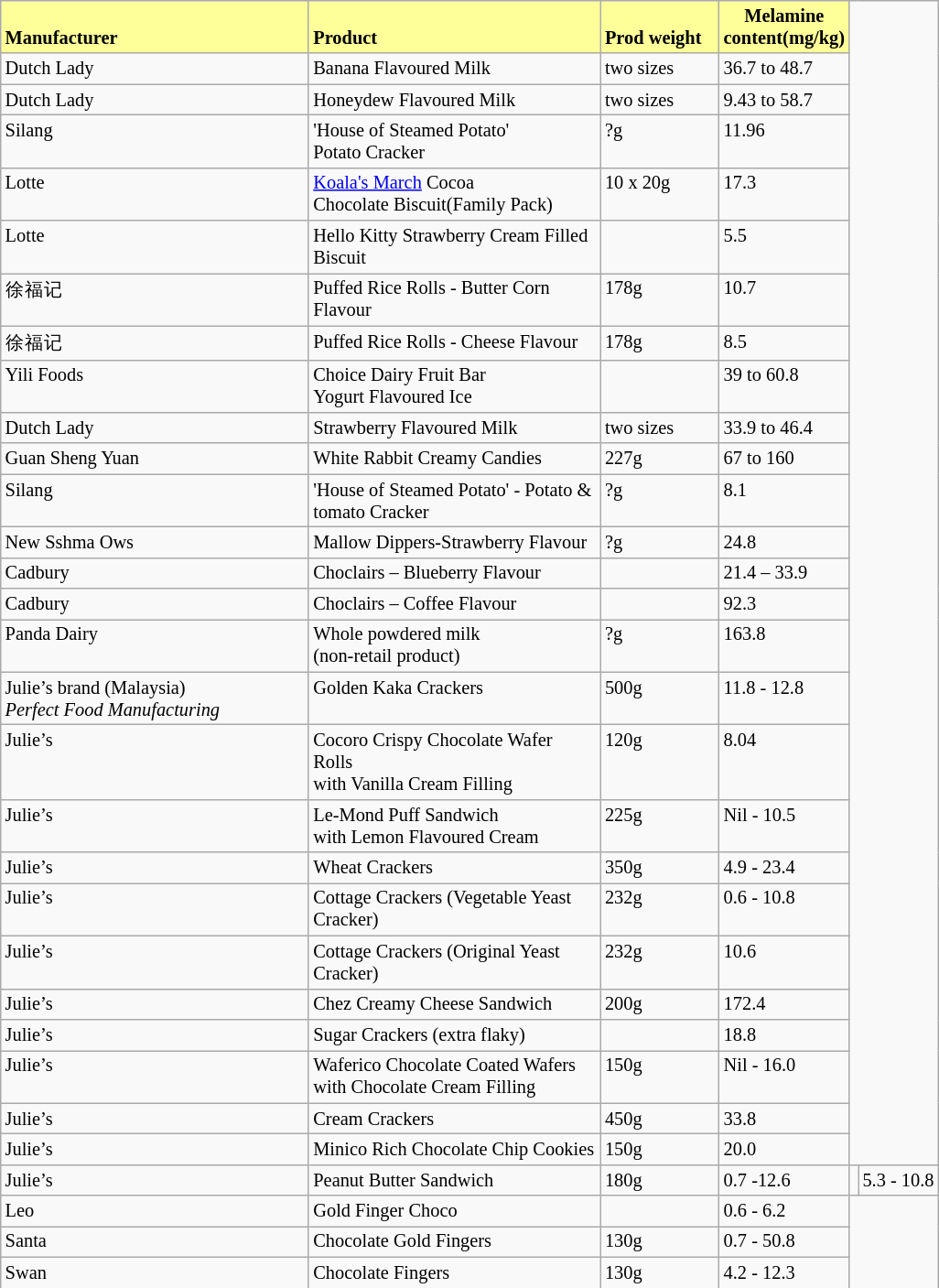<table class="wikitable sortable" style="font-size: 85%">
<tr style="background-color:#FFFF99;font-weight:bold">
<td width="218" height="23" valign="bottom">Manufacturer</td>
<td width="206"  valign="bottom">Product</td>
<td width="80"  valign="bottom">Prod weight</td>
<td width="66" align="center" valign="bottom">Melamine<br> content(mg/kg)</td>
</tr>
<tr valign="top">
<td height="13">Dutch Lady</td>
<td>Banana Flavoured Milk</td>
<td>two sizes</td>
<td>36.7 to 48.7</td>
</tr>
<tr valign="top">
<td height="13">Dutch Lady</td>
<td>Honeydew Flavoured Milk</td>
<td>two sizes</td>
<td>9.43 to 58.7</td>
</tr>
<tr valign="top">
<td height="13">Silang</td>
<td>'House of Steamed Potato'<br>Potato Cracker</td>
<td>?g</td>
<td>11.96</td>
</tr>
<tr valign="top">
<td height="13">Lotte</td>
<td><a href='#'>Koala's March</a> Cocoa<br>Chocolate Biscuit(Family Pack)</td>
<td>10 x 20g</td>
<td>17.3</td>
</tr>
<tr valign="top">
<td height="13">Lotte</td>
<td>Hello Kitty Strawberry Cream Filled Biscuit</td>
<td></td>
<td>5.5</td>
</tr>
<tr valign="top">
<td height="13">徐福记</td>
<td>Puffed Rice Rolls - Butter Corn Flavour</td>
<td>178g</td>
<td>10.7</td>
</tr>
<tr valign="top">
<td height="13">徐福记</td>
<td>Puffed Rice Rolls - Cheese Flavour</td>
<td>178g</td>
<td>8.5</td>
</tr>
<tr valign="top">
<td height="13">Yili Foods</td>
<td>Choice Dairy Fruit Bar<br>Yogurt Flavoured Ice</td>
<td></td>
<td>39 to 60.8</td>
</tr>
<tr valign="top">
<td height="13">Dutch Lady</td>
<td>Strawberry Flavoured Milk</td>
<td>two sizes</td>
<td>33.9 to 46.4</td>
</tr>
<tr valign="top">
<td height="13">Guan Sheng Yuan</td>
<td>White Rabbit Creamy Candies</td>
<td>227g</td>
<td>67 to 160</td>
</tr>
<tr valign="top">
<td height="13">Silang</td>
<td>'House of Steamed Potato' - Potato & tomato Cracker</td>
<td>?g</td>
<td>8.1</td>
</tr>
<tr valign="top">
<td height="13">New Sshma Ows</td>
<td>Mallow Dippers-Strawberry Flavour</td>
<td>?g</td>
<td>24.8</td>
</tr>
<tr valign="top">
<td height="13">Cadbury</td>
<td>Choclairs – Blueberry Flavour</td>
<td></td>
<td>21.4 – 33.9</td>
</tr>
<tr valign="top">
<td height="13">Cadbury</td>
<td>Choclairs – Coffee Flavour</td>
<td></td>
<td>92.3</td>
</tr>
<tr valign="top">
<td height="13">Panda Dairy</td>
<td>Whole powdered milk<br>(non-retail product)</td>
<td>?g</td>
<td>163.8</td>
</tr>
<tr valign="top">
<td height="13">Julie’s brand (Malaysia)<br><em>Perfect Food Manufacturing</em></td>
<td>Golden Kaka Crackers</td>
<td>500g</td>
<td>11.8 - 12.8</td>
</tr>
<tr valign="top">
<td height="13">Julie’s</td>
<td>Cocoro Crispy Chocolate Wafer Rolls<br>with Vanilla Cream Filling</td>
<td>120g</td>
<td>8.04</td>
</tr>
<tr valign="top">
<td height="13">Julie’s</td>
<td>Le-Mond Puff Sandwich<br>with Lemon Flavoured Cream</td>
<td>225g</td>
<td>Nil - 10.5</td>
</tr>
<tr valign="top">
<td height="13">Julie’s</td>
<td>Wheat Crackers</td>
<td>350g</td>
<td>4.9 - 23.4</td>
</tr>
<tr valign="top">
<td height="13">Julie’s</td>
<td>Cottage Crackers (Vegetable Yeast Cracker)</td>
<td>232g</td>
<td>0.6 - 10.8</td>
</tr>
<tr valign="top">
<td height="13">Julie’s</td>
<td>Cottage Crackers (Original Yeast Cracker)</td>
<td>232g</td>
<td>10.6</td>
</tr>
<tr valign="top">
<td height="13">Julie’s</td>
<td>Chez Creamy Cheese Sandwich</td>
<td>200g</td>
<td>172.4</td>
</tr>
<tr valign="top">
<td height="13">Julie’s</td>
<td>Sugar Crackers (extra flaky)</td>
<td></td>
<td>18.8</td>
</tr>
<tr valign="top">
<td height="13">Julie’s</td>
<td>Waferico Chocolate Coated Wafers<br>with Chocolate Cream Filling</td>
<td>150g</td>
<td>Nil - 16.0</td>
</tr>
<tr valign="top">
<td height="13">Julie’s</td>
<td>Cream Crackers</td>
<td>450g</td>
<td>33.8</td>
</tr>
<tr valign="top">
<td height="13">Julie’s</td>
<td>Minico Rich Chocolate Chip Cookies</td>
<td>150g</td>
<td>20.0</td>
</tr>
<tr valign="top">
<td height="13">Julie’s</td>
<td>Peanut Butter Sandwich</td>
<td>180g</td>
<td>0.7 -12.6</td>
<td></td>
<td>5.3 - 10.8</td>
</tr>
<tr valign="top">
<td height="13">Leo</td>
<td>Gold Finger Choco</td>
<td></td>
<td>0.6 - 6.2</td>
</tr>
<tr valign="top">
<td height="13">Santa</td>
<td>Chocolate Gold Fingers</td>
<td>130g</td>
<td>0.7 - 50.8</td>
</tr>
<tr valign="top">
<td height="13">Swan</td>
<td>Chocolate Fingers</td>
<td>130g</td>
<td>4.2 - 12.3</td>
</tr>
</table>
